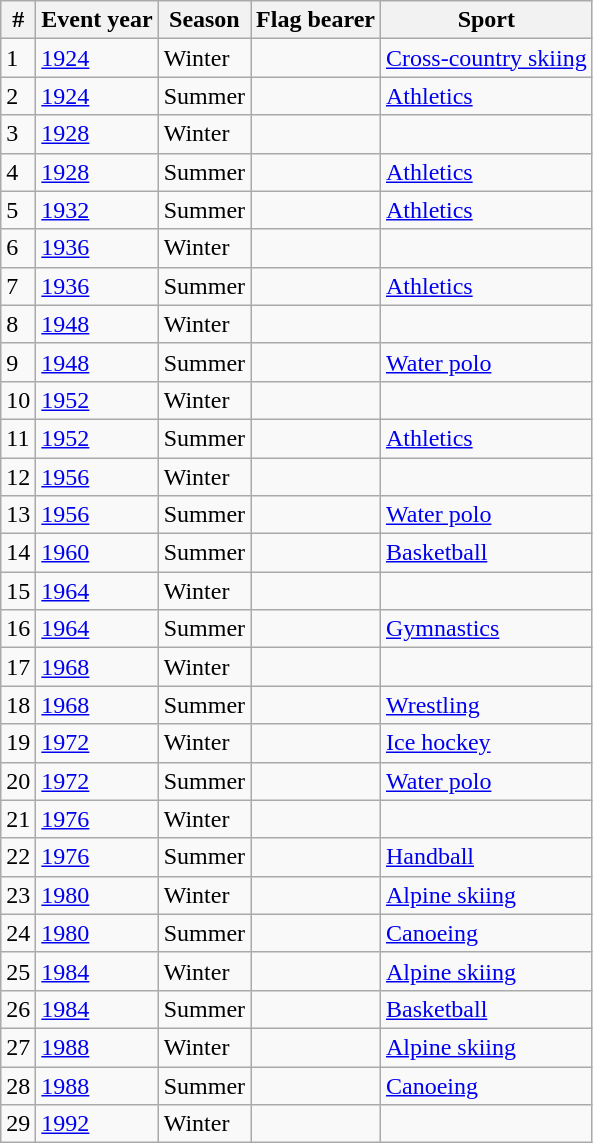<table class="wikitable sortable">
<tr>
<th>#</th>
<th>Event year</th>
<th>Season</th>
<th>Flag bearer</th>
<th>Sport</th>
</tr>
<tr>
<td>1</td>
<td><a href='#'>1924</a></td>
<td>Winter</td>
<td></td>
<td><a href='#'>Cross-country skiing</a></td>
</tr>
<tr>
<td>2</td>
<td><a href='#'>1924</a></td>
<td>Summer</td>
<td></td>
<td><a href='#'>Athletics</a></td>
</tr>
<tr>
<td>3</td>
<td><a href='#'>1928</a></td>
<td>Winter</td>
<td></td>
<td></td>
</tr>
<tr>
<td>4</td>
<td><a href='#'>1928</a></td>
<td>Summer</td>
<td></td>
<td><a href='#'>Athletics</a></td>
</tr>
<tr>
<td>5</td>
<td><a href='#'>1932</a></td>
<td>Summer</td>
<td></td>
<td><a href='#'>Athletics</a></td>
</tr>
<tr>
<td>6</td>
<td><a href='#'>1936</a></td>
<td>Winter</td>
<td></td>
<td></td>
</tr>
<tr>
<td>7</td>
<td><a href='#'>1936</a></td>
<td>Summer</td>
<td></td>
<td><a href='#'>Athletics</a></td>
</tr>
<tr>
<td>8</td>
<td><a href='#'>1948</a></td>
<td>Winter</td>
<td></td>
<td></td>
</tr>
<tr>
<td>9</td>
<td><a href='#'>1948</a></td>
<td>Summer</td>
<td></td>
<td><a href='#'>Water polo</a></td>
</tr>
<tr>
<td>10</td>
<td><a href='#'>1952</a></td>
<td>Winter</td>
<td></td>
<td></td>
</tr>
<tr>
<td>11</td>
<td><a href='#'>1952</a></td>
<td>Summer</td>
<td></td>
<td><a href='#'>Athletics</a></td>
</tr>
<tr>
<td>12</td>
<td><a href='#'>1956</a></td>
<td>Winter</td>
<td></td>
<td></td>
</tr>
<tr>
<td>13</td>
<td><a href='#'>1956</a></td>
<td>Summer</td>
<td></td>
<td><a href='#'>Water polo</a></td>
</tr>
<tr>
<td>14</td>
<td><a href='#'>1960</a></td>
<td>Summer</td>
<td></td>
<td><a href='#'>Basketball</a></td>
</tr>
<tr>
<td>15</td>
<td><a href='#'>1964</a></td>
<td>Winter</td>
<td></td>
<td></td>
</tr>
<tr>
<td>16</td>
<td><a href='#'>1964</a></td>
<td>Summer</td>
<td></td>
<td><a href='#'>Gymnastics</a></td>
</tr>
<tr>
<td>17</td>
<td><a href='#'>1968</a></td>
<td>Winter</td>
<td></td>
<td></td>
</tr>
<tr>
<td>18</td>
<td><a href='#'>1968</a></td>
<td>Summer</td>
<td></td>
<td><a href='#'>Wrestling</a></td>
</tr>
<tr>
<td>19</td>
<td><a href='#'>1972</a></td>
<td>Winter</td>
<td></td>
<td><a href='#'>Ice hockey</a></td>
</tr>
<tr>
<td>20</td>
<td><a href='#'>1972</a></td>
<td>Summer</td>
<td></td>
<td><a href='#'>Water polo</a></td>
</tr>
<tr>
<td>21</td>
<td><a href='#'>1976</a></td>
<td>Winter</td>
<td></td>
<td></td>
</tr>
<tr>
<td>22</td>
<td><a href='#'>1976</a></td>
<td>Summer</td>
<td></td>
<td><a href='#'>Handball</a></td>
</tr>
<tr>
<td>23</td>
<td><a href='#'>1980</a></td>
<td>Winter</td>
<td></td>
<td><a href='#'>Alpine skiing</a></td>
</tr>
<tr>
<td>24</td>
<td><a href='#'>1980</a></td>
<td>Summer</td>
<td></td>
<td><a href='#'>Canoeing</a></td>
</tr>
<tr>
<td>25</td>
<td><a href='#'>1984</a></td>
<td>Winter</td>
<td></td>
<td><a href='#'>Alpine skiing</a></td>
</tr>
<tr>
<td>26</td>
<td><a href='#'>1984</a></td>
<td>Summer</td>
<td></td>
<td><a href='#'>Basketball</a></td>
</tr>
<tr>
<td>27</td>
<td><a href='#'>1988</a></td>
<td>Winter</td>
<td></td>
<td><a href='#'>Alpine skiing</a></td>
</tr>
<tr>
<td>28</td>
<td><a href='#'>1988</a></td>
<td>Summer</td>
<td></td>
<td><a href='#'>Canoeing</a></td>
</tr>
<tr>
<td>29</td>
<td><a href='#'>1992</a></td>
<td>Winter</td>
<td></td>
<td></td>
</tr>
</table>
